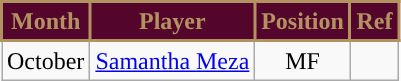<table class=wikitable style="text-align:center;">
<tr>
<th style="background:#54052B; color:#B39262; border:2px solid #B39262">Month</th>
<th style="background:#54052B; color:#B39262; border:2px solid #B39262">Player</th>
<th style="background:#54052B; color:#B39262; border:2px solid #B39262">Position</th>
<th style="background:#54052B; color:#B39262; border:2px solid #B39262">Ref</th>
</tr>
<tr>
<td align=center>October</td>
<td> <a href='#'>Samantha Meza</a></td>
<td>MF</td>
<td rowspan="1"></td>
</tr>
</table>
